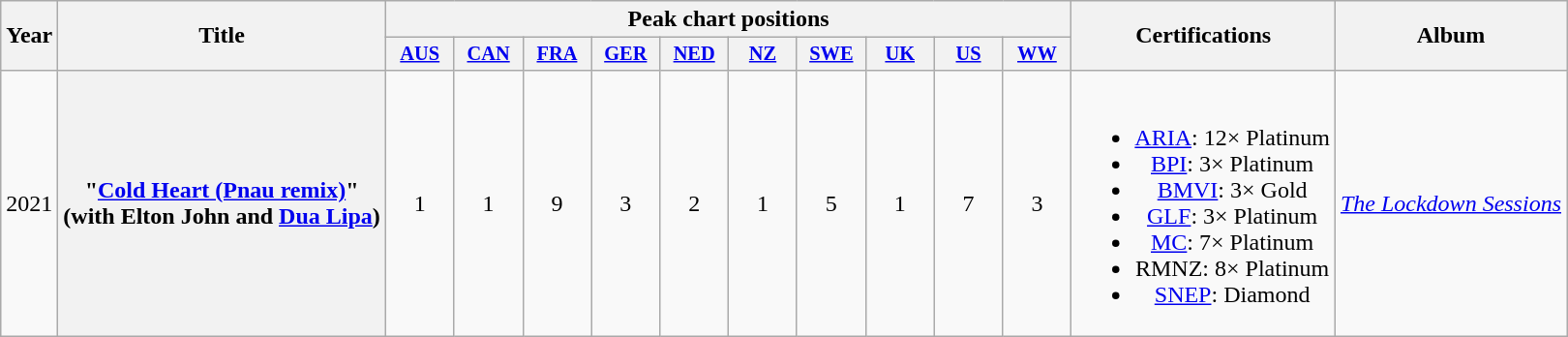<table class="wikitable plainrowheaders" style="text-align:center;">
<tr>
<th scope="col" rowspan="2">Year</th>
<th scope="col" rowspan="2">Title</th>
<th scope="col" colspan="10">Peak chart positions</th>
<th scope="col" rowspan="2">Certifications</th>
<th scope="col" rowspan="2">Album</th>
</tr>
<tr>
<th scope="col" style="width:3em;font-size:85%;"><a href='#'>AUS</a><br></th>
<th scope="col" style="width:3em;font-size:85%;"><a href='#'>CAN</a><br></th>
<th scope="col" style="width:3em;font-size:85%;"><a href='#'>FRA</a><br></th>
<th scope="col" style="width:3em;font-size:85%;"><a href='#'>GER</a><br></th>
<th scope="col" style="width:3em;font-size:85%;"><a href='#'>NED</a><br></th>
<th scope="col" style="width:3em;font-size:85%;"><a href='#'>NZ</a><br></th>
<th scope="col" style="width:3em;font-size:85%;"><a href='#'>SWE</a><br></th>
<th scope="col" style="width:3em;font-size:85%;"><a href='#'>UK</a><br></th>
<th scope="col" style="width:3em;font-size:85%;"><a href='#'>US</a><br></th>
<th scope="col" style="width:3em;font-size:85%;"><a href='#'>WW</a><br></th>
</tr>
<tr>
<td>2021</td>
<th scope="row">"<a href='#'>Cold Heart (Pnau remix)</a>"<br><span>(with Elton John and <a href='#'>Dua Lipa</a>)</span></th>
<td>1<br></td>
<td>1</td>
<td>9</td>
<td>3</td>
<td>2</td>
<td>1</td>
<td>5</td>
<td>1</td>
<td>7</td>
<td>3</td>
<td><br><ul><li><a href='#'>ARIA</a>: 12× Platinum</li><li><a href='#'>BPI</a>: 3× Platinum</li><li><a href='#'>BMVI</a>: 3× Gold</li><li><a href='#'>GLF</a>: 3× Platinum</li><li><a href='#'>MC</a>: 7× Platinum</li><li>RMNZ: 8× Platinum</li><li><a href='#'>SNEP</a>: Diamond</li></ul></td>
<td><em><a href='#'>The Lockdown Sessions</a></em></td>
</tr>
</table>
